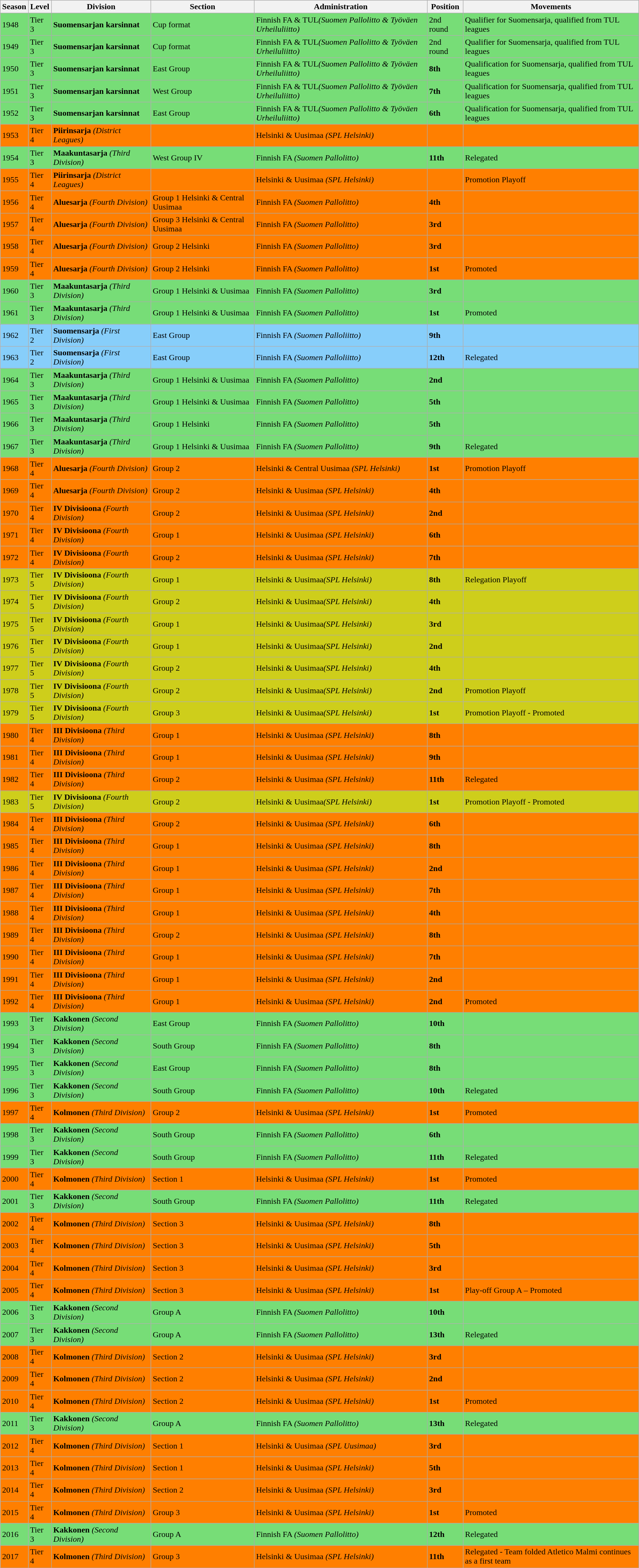<table class="wikitable">
<tr style="background:#f0f6fa;">
<th><strong>Season</strong></th>
<th><strong>Level</strong></th>
<th><strong>Division</strong></th>
<th><strong>Section</strong></th>
<th><strong>Administration</strong></th>
<th><strong>Position</strong></th>
<th><strong>Movements</strong></th>
</tr>
<tr>
<td style="background:#77DD77;">1948</td>
<td style="background:#77DD77;">Tier 3</td>
<td style="background:#77DD77;"><strong>Suomensarjan karsinnat</strong></td>
<td style="background:#77DD77;">Cup format</td>
<td style="background:#77DD77;">Finnish FA & TUL<em>(Suomen Pallolitto & Työväen Urheiluliitto)</em></td>
<td style="background:#77DD77;">2nd round</td>
<td style="background:#77DD77;">Qualifier for Suomensarja, qualified from TUL leagues</td>
</tr>
<tr>
<td style="background:#77DD77;">1949</td>
<td style="background:#77DD77;">Tier 3</td>
<td style="background:#77DD77;"><strong>Suomensarjan karsinnat</strong></td>
<td style="background:#77DD77;">Cup format</td>
<td style="background:#77DD77;">Finnish FA & TUL<em>(Suomen Pallolitto & Työväen Urheiluliitto)</em></td>
<td style="background:#77DD77;">2nd round</td>
<td style="background:#77DD77;">Qualifier for Suomensarja, qualified from TUL leagues</td>
</tr>
<tr>
<td style="background:#77DD77;">1950</td>
<td style="background:#77DD77;">Tier 3</td>
<td style="background:#77DD77;"><strong>Suomensarjan karsinnat</strong></td>
<td style="background:#77DD77;">East Group</td>
<td style="background:#77DD77;">Finnish FA & TUL<em>(Suomen Pallolitto & Työväen Urheiluliitto)</em></td>
<td style="background:#77DD77;"><strong>8th</strong></td>
<td style="background:#77DD77;">Qualification for Suomensarja, qualified from TUL leagues</td>
</tr>
<tr>
<td style="background:#77DD77;">1951</td>
<td style="background:#77DD77;">Tier 3</td>
<td style="background:#77DD77;"><strong>Suomensarjan karsinnat</strong></td>
<td style="background:#77DD77;">West Group</td>
<td style="background:#77DD77;">Finnish FA & TUL<em>(Suomen Pallolitto & Työväen Urheiluliitto)</em></td>
<td style="background:#77DD77;"><strong>7th</strong></td>
<td style="background:#77DD77;">Qualification for Suomensarja, qualified from TUL leagues</td>
</tr>
<tr>
<td style="background:#77DD77;">1952</td>
<td style="background:#77DD77;">Tier 3</td>
<td style="background:#77DD77;"><strong>Suomensarjan karsinnat</strong></td>
<td style="background:#77DD77;">East Group</td>
<td style="background:#77DD77;">Finnish FA & TUL<em>(Suomen Pallolitto & Työväen Urheiluliitto)</em></td>
<td style="background:#77DD77;"><strong>6th</strong></td>
<td style="background:#77DD77;">Qualification for Suomensarja, qualified from TUL leagues</td>
</tr>
<tr>
<td style="background:#FF7F00;">1953</td>
<td style="background:#FF7F00;">Tier 4</td>
<td style="background:#FF7F00;"><strong>Piirinsarja</strong> <em>(District Leagues)</em></td>
<td style="background:#FF7F00;"></td>
<td style="background:#FF7F00;">Helsinki & Uusimaa <em>(SPL Helsinki)</em></td>
<td style="background:#FF7F00;"></td>
<td style="background:#FF7F00;"></td>
</tr>
<tr>
<td style="background:#77DD77;">1954</td>
<td style="background:#77DD77;">Tier 3</td>
<td style="background:#77DD77;"><strong>Maakuntasarja</strong> <em>(Third Division)</em></td>
<td style="background:#77DD77;">West Group IV</td>
<td style="background:#77DD77;">Finnish FA <em>(Suomen Pallolitto)</em></td>
<td style="background:#77DD77;"><strong>11th</strong></td>
<td style="background:#77DD77;">Relegated</td>
</tr>
<tr>
<td style="background:#FF7F00;">1955</td>
<td style="background:#FF7F00;">Tier 4</td>
<td style="background:#FF7F00;"><strong>Piirinsarja</strong> <em>(District Leagues)</em></td>
<td style="background:#FF7F00;"></td>
<td style="background:#FF7F00;">Helsinki & Uusimaa <em>(SPL Helsinki)</em></td>
<td style="background:#FF7F00;"></td>
<td style="background:#FF7F00;">Promotion Playoff</td>
</tr>
<tr>
<td style="background:#FF7F00;">1956</td>
<td style="background:#FF7F00;">Tier 4</td>
<td style="background:#FF7F00;"><strong>Aluesarja</strong> <em>(Fourth Division)</em></td>
<td style="background:#FF7F00;">Group 1 Helsinki & Central Uusimaa</td>
<td style="background:#FF7F00;">Finnish FA <em>(Suomen Pallolitto)</em></td>
<td style="background:#FF7F00;"><strong>4th</strong></td>
<td style="background:#FF7F00;"></td>
</tr>
<tr>
<td style="background:#FF7F00;">1957</td>
<td style="background:#FF7F00;">Tier 4</td>
<td style="background:#FF7F00;"><strong>Aluesarja</strong> <em>(Fourth Division)</em></td>
<td style="background:#FF7F00;">Group 3 Helsinki & Central Uusimaa</td>
<td style="background:#FF7F00;">Finnish FA <em>(Suomen Pallolitto)</em></td>
<td style="background:#FF7F00;"><strong>3rd</strong></td>
<td style="background:#FF7F00;"></td>
</tr>
<tr>
<td style="background:#FF7F00;">1958</td>
<td style="background:#FF7F00;">Tier 4</td>
<td style="background:#FF7F00;"><strong>Aluesarja</strong> <em>(Fourth Division)</em></td>
<td style="background:#FF7F00;">Group 2 Helsinki</td>
<td style="background:#FF7F00;">Finnish FA <em>(Suomen Pallolitto)</em></td>
<td style="background:#FF7F00;"><strong>3rd</strong></td>
<td style="background:#FF7F00;"></td>
</tr>
<tr>
<td style="background:#FF7F00;">1959</td>
<td style="background:#FF7F00;">Tier 4</td>
<td style="background:#FF7F00;"><strong>Aluesarja</strong> <em>(Fourth Division)</em></td>
<td style="background:#FF7F00;">Group 2 Helsinki</td>
<td style="background:#FF7F00;">Finnish FA <em>(Suomen Pallolitto)</em></td>
<td style="background:#FF7F00;"><strong>1st</strong></td>
<td style="background:#FF7F00;">Promoted</td>
</tr>
<tr>
<td style="background:#77DD77;">1960</td>
<td style="background:#77DD77;">Tier 3</td>
<td style="background:#77DD77;"><strong>Maakuntasarja</strong> <em>(Third Division)</em></td>
<td style="background:#77DD77;">Group 1 Helsinki & Uusimaa</td>
<td style="background:#77DD77;">Finnish FA <em>(Suomen Pallolitto)</em></td>
<td style="background:#77DD77;"><strong>3rd</strong></td>
<td style="background:#77DD77;"></td>
</tr>
<tr>
<td style="background:#77DD77;">1961</td>
<td style="background:#77DD77;">Tier 3</td>
<td style="background:#77DD77;"><strong>Maakuntasarja</strong> <em>(Third Division)</em></td>
<td style="background:#77DD77;">Group 1 Helsinki & Uusimaa</td>
<td style="background:#77DD77;">Finnish FA <em>(Suomen Pallolitto)</em></td>
<td style="background:#77DD77;"><strong>1st</strong></td>
<td style="background:#77DD77;">Promoted</td>
</tr>
<tr>
<td style="background:#87CEFA;">1962</td>
<td style="background:#87CEFA;">Tier 2</td>
<td style="background:#87CEFA;"><strong>Suomensarja</strong> <em>(First Division)</em></td>
<td style="background:#87CEFA;">East Group</td>
<td style="background:#87CEFA;">Finnish FA <em>(Suomen Palloliitto)</em></td>
<td style="background:#87CEFA;"><strong>9th</strong></td>
<td style="background:#87CEFA;"></td>
</tr>
<tr>
<td style="background:#87CEFA;">1963</td>
<td style="background:#87CEFA;">Tier 2</td>
<td style="background:#87CEFA;"><strong>Suomensarja</strong> <em>(First Division)</em></td>
<td style="background:#87CEFA;">East Group</td>
<td style="background:#87CEFA;">Finnish FA <em>(Suomen Palloliitto)</em></td>
<td style="background:#87CEFA;"><strong>12th</strong></td>
<td style="background:#87CEFA;">Relegated</td>
</tr>
<tr>
<td style="background:#77DD77;">1964</td>
<td style="background:#77DD77;">Tier 3</td>
<td style="background:#77DD77;"><strong>Maakuntasarja</strong> <em>(Third Division)</em></td>
<td style="background:#77DD77;">Group 1 Helsinki & Uusimaa</td>
<td style="background:#77DD77;">Finnish FA <em>(Suomen Pallolitto)</em></td>
<td style="background:#77DD77;"><strong>2nd</strong></td>
<td style="background:#77DD77;"></td>
</tr>
<tr>
<td style="background:#77DD77;">1965</td>
<td style="background:#77DD77;">Tier 3</td>
<td style="background:#77DD77;"><strong>Maakuntasarja</strong> <em>(Third Division)</em></td>
<td style="background:#77DD77;">Group 1 Helsinki & Uusimaa</td>
<td style="background:#77DD77;">Finnish FA <em>(Suomen Pallolitto)</em></td>
<td style="background:#77DD77;"><strong>5th</strong></td>
<td style="background:#77DD77;"></td>
</tr>
<tr>
<td style="background:#77DD77;">1966</td>
<td style="background:#77DD77;">Tier 3</td>
<td style="background:#77DD77;"><strong>Maakuntasarja</strong> <em>(Third Division)</em></td>
<td style="background:#77DD77;">Group 1 Helsinki</td>
<td style="background:#77DD77;">Finnish FA <em>(Suomen Pallolitto)</em></td>
<td style="background:#77DD77;"><strong>5th</strong></td>
<td style="background:#77DD77;"></td>
</tr>
<tr>
<td style="background:#77DD77;">1967</td>
<td style="background:#77DD77;">Tier 3</td>
<td style="background:#77DD77;"><strong>Maakuntasarja</strong> <em>(Third Division)</em></td>
<td style="background:#77DD77;">Group 1 Helsinki & Uusimaa</td>
<td style="background:#77DD77;">Finnish FA <em>(Suomen Pallolitto)</em></td>
<td style="background:#77DD77;"><strong>9th</strong></td>
<td style="background:#77DD77;">Relegated</td>
</tr>
<tr>
<td style="background:#FF7F00;">1968</td>
<td style="background:#FF7F00;">Tier 4</td>
<td style="background:#FF7F00;"><strong>Aluesarja</strong> <em>(Fourth Division)</em></td>
<td style="background:#FF7F00;">Group 2</td>
<td style="background:#FF7F00;">Helsinki & Central Uusimaa <em>(SPL Helsinki)</em></td>
<td style="background:#FF7F00;"><strong>1st</strong></td>
<td style="background:#FF7F00;">Promotion Playoff</td>
</tr>
<tr>
<td style="background:#FF7F00;">1969</td>
<td style="background:#FF7F00;">Tier 4</td>
<td style="background:#FF7F00;"><strong>Aluesarja</strong> <em>(Fourth Division)</em></td>
<td style="background:#FF7F00;">Group 2</td>
<td style="background:#FF7F00;">Helsinki & Uusimaa <em>(SPL Helsinki)</em></td>
<td style="background:#FF7F00;"><strong>4th</strong></td>
<td style="background:#FF7F00;"></td>
</tr>
<tr>
<td style="background:#FF7F00;">1970</td>
<td style="background:#FF7F00;">Tier 4</td>
<td style="background:#FF7F00;"><strong>IV Divisioona</strong> <em>(Fourth Division)</em></td>
<td style="background:#FF7F00;">Group 2</td>
<td style="background:#FF7F00;">Helsinki & Uusimaa <em>(SPL Helsinki)</em></td>
<td style="background:#FF7F00;"><strong>2nd</strong></td>
<td style="background:#FF7F00;"></td>
</tr>
<tr>
<td style="background:#FF7F00;">1971</td>
<td style="background:#FF7F00;">Tier 4</td>
<td style="background:#FF7F00;"><strong>IV Divisioona</strong> <em>(Fourth Division)</em></td>
<td style="background:#FF7F00;">Group 1</td>
<td style="background:#FF7F00;">Helsinki & Uusimaa <em>(SPL Helsinki)</em></td>
<td style="background:#FF7F00;"><strong>6th</strong></td>
<td style="background:#FF7F00;"></td>
</tr>
<tr>
<td style="background:#FF7F00;">1972</td>
<td style="background:#FF7F00;">Tier 4</td>
<td style="background:#FF7F00;"><strong>IV Divisioona</strong> <em>(Fourth Division)</em></td>
<td style="background:#FF7F00;">Group 2</td>
<td style="background:#FF7F00;">Helsinki & Uusimaa <em>(SPL Helsinki)</em></td>
<td style="background:#FF7F00;"><strong>7th</strong></td>
<td style="background:#FF7F00;"></td>
</tr>
<tr>
<td style="background:#CECE1B;">1973</td>
<td style="background:#CECE1B;">Tier 5</td>
<td style="background:#CECE1B;"><strong>IV Divisioona</strong> <em>(Fourth Division)</em></td>
<td style="background:#CECE1B;">Group 1</td>
<td style="background:#CECE1B;">Helsinki & Uusimaa<em>(SPL Helsinki)</em></td>
<td style="background:#CECE1B;"><strong>8th</strong></td>
<td style="background:#CECE1B;">Relegation Playoff</td>
</tr>
<tr>
<td style="background:#CECE1B;">1974</td>
<td style="background:#CECE1B;">Tier 5</td>
<td style="background:#CECE1B;"><strong>IV Divisioona</strong> <em>(Fourth Division)</em></td>
<td style="background:#CECE1B;">Group 2</td>
<td style="background:#CECE1B;">Helsinki & Uusimaa<em>(SPL Helsinki)</em></td>
<td style="background:#CECE1B;"><strong>4th</strong></td>
<td style="background:#CECE1B;"></td>
</tr>
<tr>
<td style="background:#CECE1B;">1975</td>
<td style="background:#CECE1B;">Tier 5</td>
<td style="background:#CECE1B;"><strong>IV Divisioona</strong> <em>(Fourth Division)</em></td>
<td style="background:#CECE1B;">Group 1</td>
<td style="background:#CECE1B;">Helsinki & Uusimaa<em>(SPL Helsinki)</em></td>
<td style="background:#CECE1B;"><strong>3rd</strong></td>
<td style="background:#CECE1B;"></td>
</tr>
<tr>
<td style="background:#CECE1B;">1976</td>
<td style="background:#CECE1B;">Tier 5</td>
<td style="background:#CECE1B;"><strong>IV Divisioona</strong> <em>(Fourth Division)</em></td>
<td style="background:#CECE1B;">Group 1</td>
<td style="background:#CECE1B;">Helsinki & Uusimaa<em>(SPL Helsinki)</em></td>
<td style="background:#CECE1B;"><strong>2nd</strong></td>
<td style="background:#CECE1B;"></td>
</tr>
<tr>
<td style="background:#CECE1B;">1977</td>
<td style="background:#CECE1B;">Tier 5</td>
<td style="background:#CECE1B;"><strong>IV Divisioona</strong> <em>(Fourth Division)</em></td>
<td style="background:#CECE1B;">Group 2</td>
<td style="background:#CECE1B;">Helsinki & Uusimaa<em>(SPL Helsinki)</em></td>
<td style="background:#CECE1B;"><strong>4th</strong></td>
<td style="background:#CECE1B;"></td>
</tr>
<tr>
<td style="background:#CECE1B;">1978</td>
<td style="background:#CECE1B;">Tier 5</td>
<td style="background:#CECE1B;"><strong>IV Divisioona</strong> <em>(Fourth Division)</em></td>
<td style="background:#CECE1B;">Group 2</td>
<td style="background:#CECE1B;">Helsinki & Uusimaa<em>(SPL Helsinki)</em></td>
<td style="background:#CECE1B;"><strong>2nd</strong></td>
<td style="background:#CECE1B;">Promotion Playoff</td>
</tr>
<tr>
<td style="background:#CECE1B;">1979</td>
<td style="background:#CECE1B;">Tier 5</td>
<td style="background:#CECE1B;"><strong>IV Divisioona</strong> <em>(Fourth Division)</em></td>
<td style="background:#CECE1B;">Group 3</td>
<td style="background:#CECE1B;">Helsinki & Uusimaa<em>(SPL Helsinki)</em></td>
<td style="background:#CECE1B;"><strong>1st</strong></td>
<td style="background:#CECE1B;">Promotion Playoff - Promoted</td>
</tr>
<tr>
<td style="background:#FF7F00;">1980</td>
<td style="background:#FF7F00;">Tier 4</td>
<td style="background:#FF7F00;"><strong>III Divisioona</strong> <em>(Third Division)</em></td>
<td style="background:#FF7F00;">Group 1</td>
<td style="background:#FF7F00;">Helsinki & Uusimaa <em>(SPL Helsinki)</em></td>
<td style="background:#FF7F00;"><strong>8th</strong></td>
<td style="background:#FF7F00;"></td>
</tr>
<tr>
<td style="background:#FF7F00;">1981</td>
<td style="background:#FF7F00;">Tier 4</td>
<td style="background:#FF7F00;"><strong>III Divisioona</strong> <em>(Third Division)</em></td>
<td style="background:#FF7F00;">Group 1</td>
<td style="background:#FF7F00;">Helsinki & Uusimaa <em>(SPL Helsinki)</em></td>
<td style="background:#FF7F00;"><strong>9th</strong></td>
<td style="background:#FF7F00;"></td>
</tr>
<tr>
<td style="background:#FF7F00;">1982</td>
<td style="background:#FF7F00;">Tier 4</td>
<td style="background:#FF7F00;"><strong>III Divisioona</strong> <em>(Third Division)</em></td>
<td style="background:#FF7F00;">Group 2</td>
<td style="background:#FF7F00;">Helsinki & Uusimaa <em>(SPL Helsinki)</em></td>
<td style="background:#FF7F00;"><strong>11th</strong></td>
<td style="background:#FF7F00;">Relegated</td>
</tr>
<tr>
<td style="background:#CECE1B;">1983</td>
<td style="background:#CECE1B;">Tier 5</td>
<td style="background:#CECE1B;"><strong>IV Divisioona</strong> <em>(Fourth Division)</em></td>
<td style="background:#CECE1B;">Group 2</td>
<td style="background:#CECE1B;">Helsinki & Uusimaa<em>(SPL Helsinki)</em></td>
<td style="background:#CECE1B;"><strong>1st</strong></td>
<td style="background:#CECE1B;">Promotion Playoff - Promoted</td>
</tr>
<tr>
<td style="background:#FF7F00;">1984</td>
<td style="background:#FF7F00;">Tier 4</td>
<td style="background:#FF7F00;"><strong>III Divisioona</strong> <em>(Third Division)</em></td>
<td style="background:#FF7F00;">Group 2</td>
<td style="background:#FF7F00;">Helsinki & Uusimaa <em>(SPL Helsinki)</em></td>
<td style="background:#FF7F00;"><strong>6th</strong></td>
<td style="background:#FF7F00;"></td>
</tr>
<tr>
<td style="background:#FF7F00;">1985</td>
<td style="background:#FF7F00;">Tier 4</td>
<td style="background:#FF7F00;"><strong>III Divisioona</strong> <em>(Third Division)</em></td>
<td style="background:#FF7F00;">Group 1</td>
<td style="background:#FF7F00;">Helsinki & Uusimaa <em>(SPL Helsinki)</em></td>
<td style="background:#FF7F00;"><strong>8th</strong></td>
<td style="background:#FF7F00;"></td>
</tr>
<tr>
<td style="background:#FF7F00;">1986</td>
<td style="background:#FF7F00;">Tier 4</td>
<td style="background:#FF7F00;"><strong>III Divisioona</strong> <em>(Third Division)</em></td>
<td style="background:#FF7F00;">Group 1</td>
<td style="background:#FF7F00;">Helsinki & Uusimaa <em>(SPL Helsinki)</em></td>
<td style="background:#FF7F00;"><strong>2nd</strong></td>
<td style="background:#FF7F00;"></td>
</tr>
<tr>
<td style="background:#FF7F00;">1987</td>
<td style="background:#FF7F00;">Tier 4</td>
<td style="background:#FF7F00;"><strong>III Divisioona</strong> <em>(Third Division)</em></td>
<td style="background:#FF7F00;">Group 1</td>
<td style="background:#FF7F00;">Helsinki & Uusimaa <em>(SPL Helsinki)</em></td>
<td style="background:#FF7F00;"><strong>7th</strong></td>
<td style="background:#FF7F00;"></td>
</tr>
<tr>
<td style="background:#FF7F00;">1988</td>
<td style="background:#FF7F00;">Tier 4</td>
<td style="background:#FF7F00;"><strong>III Divisioona</strong> <em>(Third Division)</em></td>
<td style="background:#FF7F00;">Group 1</td>
<td style="background:#FF7F00;">Helsinki & Uusimaa <em>(SPL Helsinki)</em></td>
<td style="background:#FF7F00;"><strong>4th</strong></td>
<td style="background:#FF7F00;"></td>
</tr>
<tr>
<td style="background:#FF7F00;">1989</td>
<td style="background:#FF7F00;">Tier 4</td>
<td style="background:#FF7F00;"><strong>III Divisioona</strong> <em>(Third Division)</em></td>
<td style="background:#FF7F00;">Group 2</td>
<td style="background:#FF7F00;">Helsinki & Uusimaa <em>(SPL Helsinki)</em></td>
<td style="background:#FF7F00;"><strong>8th</strong></td>
<td style="background:#FF7F00;"></td>
</tr>
<tr>
<td style="background:#FF7F00;">1990</td>
<td style="background:#FF7F00;">Tier 4</td>
<td style="background:#FF7F00;"><strong>III Divisioona</strong> <em>(Third Division)</em></td>
<td style="background:#FF7F00;">Group 1</td>
<td style="background:#FF7F00;">Helsinki & Uusimaa <em>(SPL Helsinki)</em></td>
<td style="background:#FF7F00;"><strong>7th</strong></td>
<td style="background:#FF7F00;"></td>
</tr>
<tr>
<td style="background:#FF7F00;">1991</td>
<td style="background:#FF7F00;">Tier 4</td>
<td style="background:#FF7F00;"><strong>III Divisioona</strong> <em>(Third Division)</em></td>
<td style="background:#FF7F00;">Group 1</td>
<td style="background:#FF7F00;">Helsinki & Uusimaa <em>(SPL Helsinki)</em></td>
<td style="background:#FF7F00;"><strong>2nd</strong></td>
<td style="background:#FF7F00;"></td>
</tr>
<tr>
<td style="background:#FF7F00;">1992</td>
<td style="background:#FF7F00;">Tier 4</td>
<td style="background:#FF7F00;"><strong>III Divisioona</strong> <em>(Third Division)</em></td>
<td style="background:#FF7F00;">Group 1</td>
<td style="background:#FF7F00;">Helsinki & Uusimaa <em>(SPL Helsinki)</em></td>
<td style="background:#FF7F00;"><strong>2nd</strong></td>
<td style="background:#FF7F00;">Promoted</td>
</tr>
<tr>
<td style="background:#77DD77;">1993</td>
<td style="background:#77DD77;">Tier 3</td>
<td style="background:#77DD77;"><strong>Kakkonen</strong> <em>(Second Division)</em></td>
<td style="background:#77DD77;">East Group</td>
<td style="background:#77DD77;">Finnish FA <em>(Suomen Pallolitto)</em></td>
<td style="background:#77DD77;"><strong>10th</strong></td>
<td style="background:#77DD77;"></td>
</tr>
<tr>
<td style="background:#77DD77;">1994</td>
<td style="background:#77DD77;">Tier 3</td>
<td style="background:#77DD77;"><strong>Kakkonen</strong> <em>(Second Division)</em></td>
<td style="background:#77DD77;">South Group</td>
<td style="background:#77DD77;">Finnish FA <em>(Suomen Pallolitto)</em></td>
<td style="background:#77DD77;"><strong>8th</strong></td>
<td style="background:#77DD77;"></td>
</tr>
<tr>
<td style="background:#77DD77;">1995</td>
<td style="background:#77DD77;">Tier 3</td>
<td style="background:#77DD77;"><strong>Kakkonen</strong> <em>(Second Division)</em></td>
<td style="background:#77DD77;">East Group</td>
<td style="background:#77DD77;">Finnish FA <em>(Suomen Pallolitto)</em></td>
<td style="background:#77DD77;"><strong>8th</strong></td>
<td style="background:#77DD77;"></td>
</tr>
<tr>
<td style="background:#77DD77;">1996</td>
<td style="background:#77DD77;">Tier 3</td>
<td style="background:#77DD77;"><strong>Kakkonen</strong> <em>(Second Division)</em></td>
<td style="background:#77DD77;">South Group</td>
<td style="background:#77DD77;">Finnish FA <em>(Suomen Pallolitto)</em></td>
<td style="background:#77DD77;"><strong>10th</strong></td>
<td style="background:#77DD77;">Relegated</td>
</tr>
<tr>
<td style="background:#FF7F00;">1997</td>
<td style="background:#FF7F00;">Tier 4</td>
<td style="background:#FF7F00;"><strong>Kolmonen</strong> <em>(Third Division)</em></td>
<td style="background:#FF7F00;">Group 2</td>
<td style="background:#FF7F00;">Helsinki & Uusimaa <em>(SPL Helsinki)</em></td>
<td style="background:#FF7F00;"><strong>1st</strong></td>
<td style="background:#FF7F00;">Promoted</td>
</tr>
<tr>
<td style="background:#77DD77;">1998</td>
<td style="background:#77DD77;">Tier 3</td>
<td style="background:#77DD77;"><strong>Kakkonen</strong> <em>(Second Division)</em></td>
<td style="background:#77DD77;">South Group</td>
<td style="background:#77DD77;">Finnish FA <em>(Suomen Pallolitto)</em></td>
<td style="background:#77DD77;"><strong>6th</strong></td>
<td style="background:#77DD77;"></td>
</tr>
<tr>
<td style="background:#77DD77;">1999</td>
<td style="background:#77DD77;">Tier 3</td>
<td style="background:#77DD77;"><strong>Kakkonen</strong> <em>(Second Division)</em></td>
<td style="background:#77DD77;">South Group</td>
<td style="background:#77DD77;">Finnish FA <em>(Suomen Pallolitto)</em></td>
<td style="background:#77DD77;"><strong>11th</strong></td>
<td style="background:#77DD77;">Relegated</td>
</tr>
<tr>
<td style="background:#FF7F00;">2000</td>
<td style="background:#FF7F00;">Tier 4</td>
<td style="background:#FF7F00;"><strong>Kolmonen</strong> <em>(Third Division)</em></td>
<td style="background:#FF7F00;">Section 1</td>
<td style="background:#FF7F00;">Helsinki & Uusimaa <em>(SPL Helsinki)</em></td>
<td style="background:#FF7F00;"><strong>1st</strong></td>
<td style="background:#FF7F00;">Promoted</td>
</tr>
<tr>
<td style="background:#77DD77;">2001</td>
<td style="background:#77DD77;">Tier 3</td>
<td style="background:#77DD77;"><strong>Kakkonen</strong> <em>(Second Division)</em></td>
<td style="background:#77DD77;">South Group</td>
<td style="background:#77DD77;">Finnish FA <em>(Suomen Pallolitto)</em></td>
<td style="background:#77DD77;"><strong>11th</strong></td>
<td style="background:#77DD77;">Relegated</td>
</tr>
<tr>
<td style="background:#FF7F00;">2002</td>
<td style="background:#FF7F00;">Tier 4</td>
<td style="background:#FF7F00;"><strong>Kolmonen</strong> <em>(Third Division)</em></td>
<td style="background:#FF7F00;">Section 3</td>
<td style="background:#FF7F00;">Helsinki & Uusimaa <em>(SPL Helsinki)</em></td>
<td style="background:#FF7F00;"><strong>8th</strong></td>
<td style="background:#FF7F00;"></td>
</tr>
<tr>
<td style="background:#FF7F00;">2003</td>
<td style="background:#FF7F00;">Tier 4</td>
<td style="background:#FF7F00;"><strong>Kolmonen</strong> <em>(Third Division)</em></td>
<td style="background:#FF7F00;">Section 3</td>
<td style="background:#FF7F00;">Helsinki & Uusimaa <em>(SPL Helsinki)</em></td>
<td style="background:#FF7F00;"><strong>5th</strong></td>
<td style="background:#FF7F00;"></td>
</tr>
<tr>
<td style="background:#FF7F00;">2004</td>
<td style="background:#FF7F00;">Tier 4</td>
<td style="background:#FF7F00;"><strong>Kolmonen</strong> <em>(Third Division)</em></td>
<td style="background:#FF7F00;">Section 3</td>
<td style="background:#FF7F00;">Helsinki & Uusimaa <em>(SPL Helsinki)</em></td>
<td style="background:#FF7F00;"><strong>3rd</strong></td>
<td style="background:#FF7F00;"></td>
</tr>
<tr>
<td style="background:#FF7F00;">2005</td>
<td style="background:#FF7F00;">Tier 4</td>
<td style="background:#FF7F00;"><strong>Kolmonen</strong> <em>(Third Division)</em></td>
<td style="background:#FF7F00;">Section 3</td>
<td style="background:#FF7F00;">Helsinki & Uusimaa <em>(SPL Helsinki)</em></td>
<td style="background:#FF7F00;"><strong>1st</strong></td>
<td style="background:#FF7F00;">Play-off Group A – Promoted</td>
</tr>
<tr>
<td style="background:#77DD77;">2006</td>
<td style="background:#77DD77;">Tier 3</td>
<td style="background:#77DD77;"><strong>Kakkonen</strong> <em>(Second Division)</em></td>
<td style="background:#77DD77;">Group A</td>
<td style="background:#77DD77;">Finnish FA <em>(Suomen Pallolitto)</em></td>
<td style="background:#77DD77;"><strong>10th</strong></td>
<td style="background:#77DD77;"></td>
</tr>
<tr>
<td style="background:#77DD77;">2007</td>
<td style="background:#77DD77;">Tier 3</td>
<td style="background:#77DD77;"><strong>Kakkonen</strong> <em>(Second Division)</em></td>
<td style="background:#77DD77;">Group A</td>
<td style="background:#77DD77;">Finnish FA <em>(Suomen Pallolitto)</em></td>
<td style="background:#77DD77;"><strong>13th</strong></td>
<td style="background:#77DD77;">Relegated</td>
</tr>
<tr>
<td style="background:#FF7F00;">2008</td>
<td style="background:#FF7F00;">Tier 4</td>
<td style="background:#FF7F00;"><strong>Kolmonen</strong> <em>(Third Division)</em></td>
<td style="background:#FF7F00;">Section 2</td>
<td style="background:#FF7F00;">Helsinki & Uusimaa <em>(SPL Helsinki)</em></td>
<td style="background:#FF7F00;"><strong>3rd</strong></td>
<td style="background:#FF7F00;"></td>
</tr>
<tr>
<td style="background:#FF7F00;">2009</td>
<td style="background:#FF7F00;">Tier 4</td>
<td style="background:#FF7F00;"><strong>Kolmonen</strong> <em>(Third Division)</em></td>
<td style="background:#FF7F00;">Section 2</td>
<td style="background:#FF7F00;">Helsinki & Uusimaa <em>(SPL Helsinki)</em></td>
<td style="background:#FF7F00;"><strong>2nd</strong></td>
<td style="background:#FF7F00;"></td>
</tr>
<tr>
<td style="background:#FF7F00;">2010</td>
<td style="background:#FF7F00;">Tier 4</td>
<td style="background:#FF7F00;"><strong>Kolmonen</strong> <em>(Third Division)</em></td>
<td style="background:#FF7F00;">Section 2</td>
<td style="background:#FF7F00;">Helsinki & Uusimaa <em>(SPL Helsinki)</em></td>
<td style="background:#FF7F00;"><strong>1st</strong></td>
<td style="background:#FF7F00;">Promoted</td>
</tr>
<tr>
<td style="background:#77DD77;">2011</td>
<td style="background:#77DD77;">Tier 3</td>
<td style="background:#77DD77;"><strong>Kakkonen</strong> <em>(Second Division)</em></td>
<td style="background:#77DD77;">Group A</td>
<td style="background:#77DD77;">Finnish FA <em>(Suomen Pallolitto)</em></td>
<td style="background:#77DD77;"><strong>13th</strong></td>
<td style="background:#77DD77;">Relegated</td>
</tr>
<tr>
<td style="background:#FF7F00;">2012</td>
<td style="background:#FF7F00;">Tier 4</td>
<td style="background:#FF7F00;"><strong>Kolmonen</strong> <em>(Third Division)</em></td>
<td style="background:#FF7F00;">Section 1</td>
<td style="background:#FF7F00;">Helsinki & Uusimaa <em>(SPL Uusimaa)</em></td>
<td style="background:#FF7F00;"><strong>3rd</strong></td>
<td style="background:#FF7F00;"></td>
</tr>
<tr>
<td style="background:#FF7F00;">2013</td>
<td style="background:#FF7F00;">Tier 4</td>
<td style="background:#FF7F00;"><strong>Kolmonen</strong> <em>(Third Division)</em></td>
<td style="background:#FF7F00;">Section 1</td>
<td style="background:#FF7F00;">Helsinki & Uusimaa <em>(SPL Helsinki)</em></td>
<td style="background:#FF7F00;"><strong>5th</strong></td>
<td style="background:#FF7F00;"></td>
</tr>
<tr>
<td style="background:#FF7F00;">2014</td>
<td style="background:#FF7F00;">Tier 4</td>
<td style="background:#FF7F00;"><strong>Kolmonen</strong> <em>(Third Division)</em></td>
<td style="background:#FF7F00;">Section 2</td>
<td style="background:#FF7F00;">Helsinki & Uusimaa <em>(SPL Helsinki)</em></td>
<td style="background:#FF7F00;"><strong>3rd</strong></td>
<td style="background:#FF7F00;"></td>
</tr>
<tr>
<td style="background:#FF7F00;">2015</td>
<td style="background:#FF7F00;">Tier 4</td>
<td style="background:#FF7F00;"><strong>Kolmonen</strong> <em>(Third Division)</em></td>
<td style="background:#FF7F00;">Group 3</td>
<td style="background:#FF7F00;">Helsinki & Uusimaa <em>(SPL Helsinki)</em></td>
<td style="background:#FF7F00;"><strong>1st</strong></td>
<td style="background:#FF7F00;">Promoted</td>
</tr>
<tr>
<td style="background:#77DD77;">2016</td>
<td style="background:#77DD77;">Tier 3</td>
<td style="background:#77DD77;"><strong>Kakkonen</strong> <em>(Second Division)</em></td>
<td style="background:#77DD77;">Group A</td>
<td style="background:#77DD77;">Finnish FA <em>(Suomen Pallolitto)</em></td>
<td style="background:#77DD77;"><strong>12th</strong></td>
<td style="background:#77DD77;">Relegated</td>
</tr>
<tr>
<td style="background:#FF7F00;">2017</td>
<td style="background:#FF7F00;">Tier 4</td>
<td style="background:#FF7F00;"><strong>Kolmonen</strong> <em>(Third Division)</em></td>
<td style="background:#FF7F00;">Group 3</td>
<td style="background:#FF7F00;">Helsinki & Uusimaa <em>(SPL Helsinki)</em></td>
<td style="background:#FF7F00;"><strong>11th</strong></td>
<td style="background:#FF7F00;">Relegated - Team folded Atletico Malmi continues as a first team</td>
</tr>
</table>
